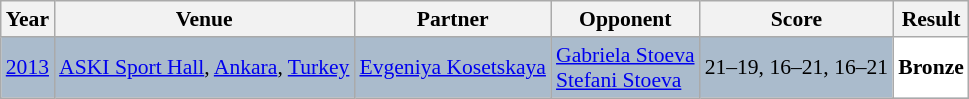<table class="sortable wikitable" style="font-size: 90%;">
<tr>
<th>Year</th>
<th>Venue</th>
<th>Partner</th>
<th>Opponent</th>
<th>Score</th>
<th>Result</th>
</tr>
<tr style="background:#AABBCC">
<td align="center"><a href='#'>2013</a></td>
<td align="left"><a href='#'>ASKI Sport Hall</a>, <a href='#'>Ankara</a>, <a href='#'>Turkey</a></td>
<td align="left"> <a href='#'>Evgeniya Kosetskaya</a></td>
<td align="left"> <a href='#'>Gabriela Stoeva</a><br> <a href='#'>Stefani Stoeva</a></td>
<td align="left">21–19, 16–21, 16–21</td>
<td style="text-align:left; background:white"> <strong>Bronze</strong></td>
</tr>
</table>
